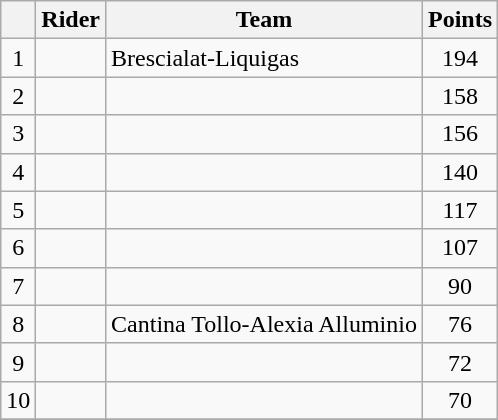<table class="wikitable">
<tr>
<th></th>
<th>Rider</th>
<th>Team</th>
<th>Points</th>
</tr>
<tr>
<td style="text-align:center;">1</td>
<td> </td>
<td>Brescialat-Liquigas</td>
<td style="text-align:center;">194</td>
</tr>
<tr>
<td style="text-align:center;">2</td>
<td> </td>
<td></td>
<td style="text-align:center;">158</td>
</tr>
<tr>
<td style="text-align:center;">3</td>
<td> </td>
<td></td>
<td style="text-align:center;">156</td>
</tr>
<tr>
<td style="text-align:center;">4</td>
<td></td>
<td></td>
<td style="text-align:center;">140</td>
</tr>
<tr>
<td style="text-align:center;">5</td>
<td></td>
<td></td>
<td style="text-align:center;">117</td>
</tr>
<tr>
<td style="text-align:center;">6</td>
<td></td>
<td></td>
<td style="text-align:center;">107</td>
</tr>
<tr>
<td style="text-align:center;">7</td>
<td></td>
<td></td>
<td style="text-align:center;">90</td>
</tr>
<tr>
<td style="text-align:center;">8</td>
<td></td>
<td>Cantina Tollo-Alexia Alluminio</td>
<td style="text-align:center;">76</td>
</tr>
<tr>
<td style="text-align:center;">9</td>
<td></td>
<td></td>
<td style="text-align:center;">72</td>
</tr>
<tr>
<td style="text-align:center;">10</td>
<td></td>
<td></td>
<td style="text-align:center;">70</td>
</tr>
<tr>
</tr>
</table>
